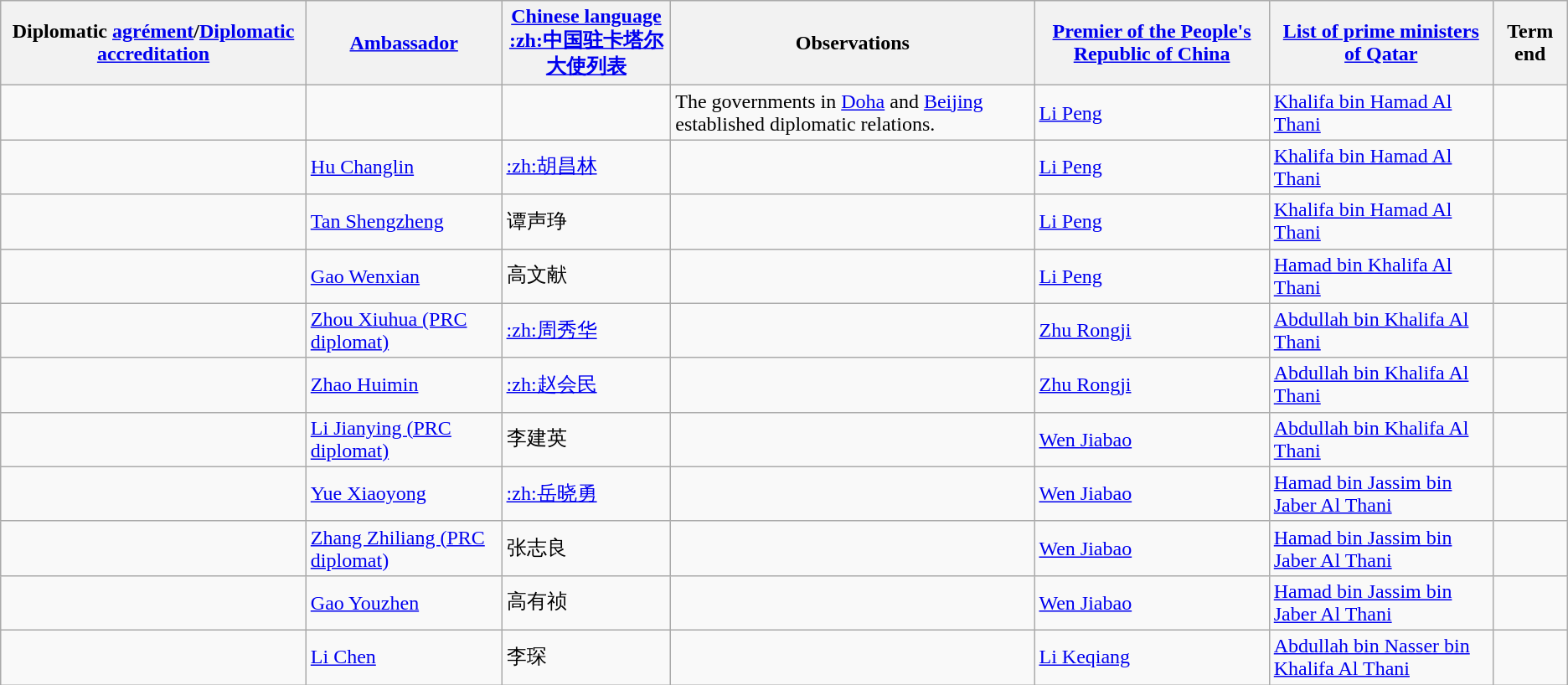<table class="wikitable sortable">
<tr>
<th>Diplomatic <a href='#'>agrément</a>/<a href='#'>Diplomatic accreditation</a></th>
<th><a href='#'>Ambassador</a></th>
<th><a href='#'>Chinese language</a><br><a href='#'>:zh:中国驻卡塔尔大使列表</a></th>
<th>Observations</th>
<th><a href='#'>Premier of the People's Republic of China</a></th>
<th><a href='#'>List of prime ministers of Qatar</a></th>
<th>Term end</th>
</tr>
<tr>
<td></td>
<td></td>
<td></td>
<td>The governments in <a href='#'>Doha</a> and <a href='#'>Beijing</a> established diplomatic relations.</td>
<td><a href='#'>Li Peng</a></td>
<td><a href='#'>Khalifa bin Hamad Al Thani</a></td>
<td></td>
</tr>
<tr>
<td></td>
<td><a href='#'>Hu Changlin</a></td>
<td><a href='#'>:zh:胡昌林</a></td>
<td></td>
<td><a href='#'>Li Peng</a></td>
<td><a href='#'>Khalifa bin Hamad Al Thani</a></td>
<td></td>
</tr>
<tr>
<td></td>
<td><a href='#'>Tan Shengzheng</a></td>
<td>谭声琤</td>
<td></td>
<td><a href='#'>Li Peng</a></td>
<td><a href='#'>Khalifa bin Hamad Al Thani</a></td>
<td></td>
</tr>
<tr>
<td></td>
<td><a href='#'>Gao Wenxian</a></td>
<td>高文献</td>
<td></td>
<td><a href='#'>Li Peng</a></td>
<td><a href='#'>Hamad bin Khalifa Al Thani</a></td>
<td></td>
</tr>
<tr>
<td></td>
<td><a href='#'>Zhou Xiuhua (PRC diplomat)</a></td>
<td><a href='#'>:zh:周秀华</a></td>
<td></td>
<td><a href='#'>Zhu Rongji</a></td>
<td><a href='#'>Abdullah bin Khalifa Al Thani</a></td>
<td></td>
</tr>
<tr>
<td></td>
<td><a href='#'>Zhao Huimin</a></td>
<td><a href='#'>:zh:赵会民</a></td>
<td></td>
<td><a href='#'>Zhu Rongji</a></td>
<td><a href='#'>Abdullah bin Khalifa Al Thani</a></td>
<td></td>
</tr>
<tr>
<td></td>
<td><a href='#'>Li Jianying (PRC diplomat)</a></td>
<td>李建英</td>
<td></td>
<td><a href='#'>Wen Jiabao</a></td>
<td><a href='#'>Abdullah bin Khalifa Al Thani</a></td>
<td></td>
</tr>
<tr>
<td></td>
<td><a href='#'>Yue Xiaoyong</a></td>
<td><a href='#'>:zh:岳晓勇</a></td>
<td></td>
<td><a href='#'>Wen Jiabao</a></td>
<td><a href='#'>Hamad bin Jassim bin Jaber Al Thani</a></td>
<td></td>
</tr>
<tr>
<td></td>
<td><a href='#'>Zhang Zhiliang (PRC diplomat)</a></td>
<td>张志良</td>
<td></td>
<td><a href='#'>Wen Jiabao</a></td>
<td><a href='#'>Hamad bin Jassim bin Jaber Al Thani</a></td>
<td></td>
</tr>
<tr>
<td></td>
<td><a href='#'>Gao Youzhen</a></td>
<td>高有祯</td>
<td></td>
<td><a href='#'>Wen Jiabao</a></td>
<td><a href='#'>Hamad bin Jassim bin Jaber Al Thani</a></td>
<td></td>
</tr>
<tr>
<td></td>
<td><a href='#'>Li Chen</a></td>
<td>李琛</td>
<td></td>
<td><a href='#'>Li Keqiang</a></td>
<td><a href='#'>Abdullah bin Nasser bin Khalifa Al Thani</a></td>
<td></td>
</tr>
</table>
